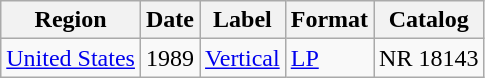<table class="wikitable">
<tr>
<th>Region</th>
<th>Date</th>
<th>Label</th>
<th>Format</th>
<th>Catalog</th>
</tr>
<tr>
<td><a href='#'>United States</a></td>
<td>1989</td>
<td><a href='#'>Vertical</a></td>
<td><a href='#'>LP</a></td>
<td>NR 18143</td>
</tr>
</table>
